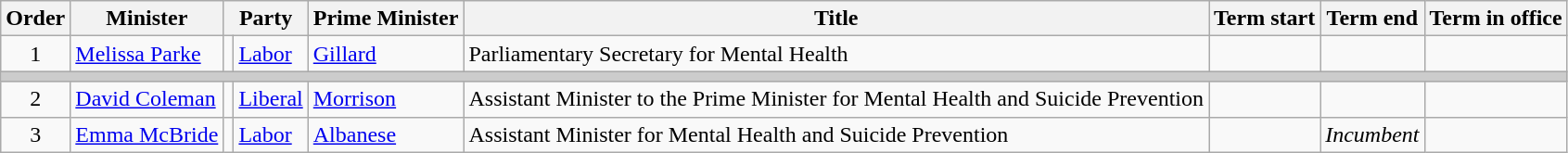<table class="wikitable">
<tr>
<th>Order</th>
<th>Minister</th>
<th colspan="2">Party</th>
<th>Prime Minister</th>
<th>Title</th>
<th>Term start</th>
<th>Term end</th>
<th>Term in office</th>
</tr>
<tr>
<td align=center>1</td>
<td><a href='#'>Melissa Parke</a></td>
<td></td>
<td><a href='#'>Labor</a></td>
<td><a href='#'>Gillard</a></td>
<td>Parliamentary Secretary for Mental Health</td>
<td align=center></td>
<td align=center></td>
<td align=right></td>
</tr>
<tr>
<th colspan=9 style="background: #cccccc;"></th>
</tr>
<tr>
<td align=center>2</td>
<td><a href='#'>David Coleman</a></td>
<td></td>
<td><a href='#'>Liberal</a></td>
<td><a href='#'>Morrison</a></td>
<td>Assistant Minister to the Prime Minister for Mental Health and Suicide Prevention</td>
<td align=center></td>
<td align=center></td>
<td align=right></td>
</tr>
<tr>
<td align=center>3</td>
<td><a href='#'>Emma McBride</a></td>
<td></td>
<td><a href='#'>Labor</a></td>
<td><a href='#'>Albanese</a></td>
<td>Assistant Minister for Mental Health and Suicide Prevention</td>
<td align=center></td>
<td align=center><em>Incumbent</em></td>
<td align=right><strong></strong></td>
</tr>
</table>
